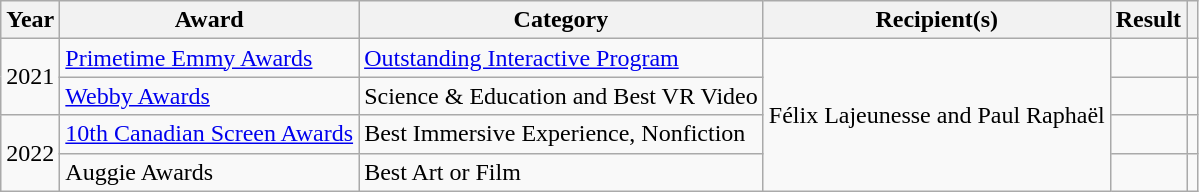<table class="wikitable plainrowheaders sortable">
<tr>
<th scope="col">Year</th>
<th scope="col">Award</th>
<th scope="col">Category</th>
<th scope="col">Recipient(s)</th>
<th scope="col">Result</th>
<th scope="col" class="unsortable"></th>
</tr>
<tr>
<td rowspan="2">2021</td>
<td><a href='#'>Primetime Emmy Awards</a></td>
<td><a href='#'>Outstanding Interactive Program</a></td>
<td rowspan="4">Félix Lajeunesse and Paul Raphaël</td>
<td></td>
<td></td>
</tr>
<tr>
<td><a href='#'>Webby Awards</a></td>
<td>Science & Education and Best VR Video</td>
<td></td>
<td></td>
</tr>
<tr>
<td rowspan="2">2022</td>
<td><a href='#'>10th Canadian Screen Awards</a></td>
<td>Best Immersive Experience, Nonfiction</td>
<td></td>
<td></td>
</tr>
<tr>
<td>Auggie Awards</td>
<td>Best Art or Film</td>
<td></td>
<td></td>
</tr>
</table>
